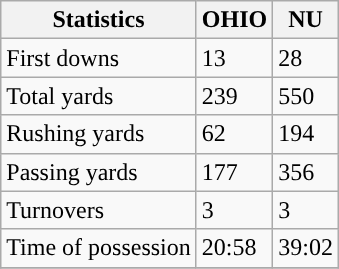<table class="wikitable">
<tr>
<th>Statistics</th>
<th>OHIO</th>
<th>NU</th>
</tr>
<tr>
<td>First downs</td>
<td>13</td>
<td>28</td>
</tr>
<tr>
<td>Total yards</td>
<td>239</td>
<td>550</td>
</tr>
<tr>
<td>Rushing yards</td>
<td>62</td>
<td>194</td>
</tr>
<tr>
<td>Passing yards</td>
<td>177</td>
<td>356</td>
</tr>
<tr>
<td>Turnovers</td>
<td>3</td>
<td>3</td>
</tr>
<tr>
<td>Time of possession</td>
<td>20:58</td>
<td>39:02</td>
</tr>
<tr>
</tr>
</table>
